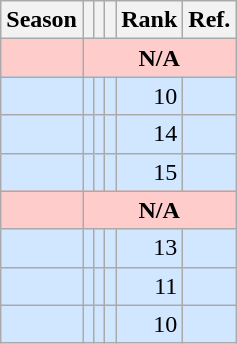<table class="wikitable plainrowheaders sortable">
<tr>
<th scope=col>Season</th>
<th scope=col></th>
<th scope=col></th>
<th scope=col></th>
<th scope=col>Rank</th>
<th scope=col class="unsortable">Ref.</th>
</tr>
<tr style="background-color: #FFCCCC">
<th scope=row style="background-color: #FFCCCC" align=right></th>
<th colspan="5" style="background-color: #FFCCCC">N/A</th>
</tr>
<tr style="background-color: #D0E7FF">
<th scope=row style="background-color: #D0E7FF" align=right></th>
<td align=right></td>
<td align=right></td>
<td align=right></td>
<td align=right>10</td>
<td align=center></td>
</tr>
<tr style="background-color: #D0E7FF">
<th scope=row style="background-color: #D0E7FF" align=right></th>
<td align=right></td>
<td align=right></td>
<td align=right></td>
<td align=right>14</td>
<td align=center></td>
</tr>
<tr style="background-color: #D0E7FF">
<th scope=row style="background-color: #D0E7FF" align=right></th>
<td align=right></td>
<td align=right></td>
<td align=right></td>
<td align=right>15</td>
<td align=center></td>
</tr>
<tr style="background-color: #FFCCCC">
<th scope=row style="background-color: #FFCCCC" align=right></th>
<th colspan="5" style="background-color: #FFCCCC">N/A</th>
</tr>
<tr style="background-color: #D0E7FF">
<th scope=row style="background-color: #D0E7FF" align=right></th>
<td align=right></td>
<td align=right></td>
<td align=right></td>
<td align=right>13</td>
<td align=center></td>
</tr>
<tr style="background-color: #D0E7FF">
<th scope=row style="background-color: #D0E7FF" align=right></th>
<td align=right></td>
<td align=right></td>
<td align=right></td>
<td align=right>11</td>
<td align=center></td>
</tr>
<tr style="background-color: #D0E7FF">
<th scope=row style="background-color: #D0E7FF" align=right></th>
<td align=right></td>
<td align=right></td>
<td align=right></td>
<td align=right>10</td>
<td align=center></td>
</tr>
</table>
